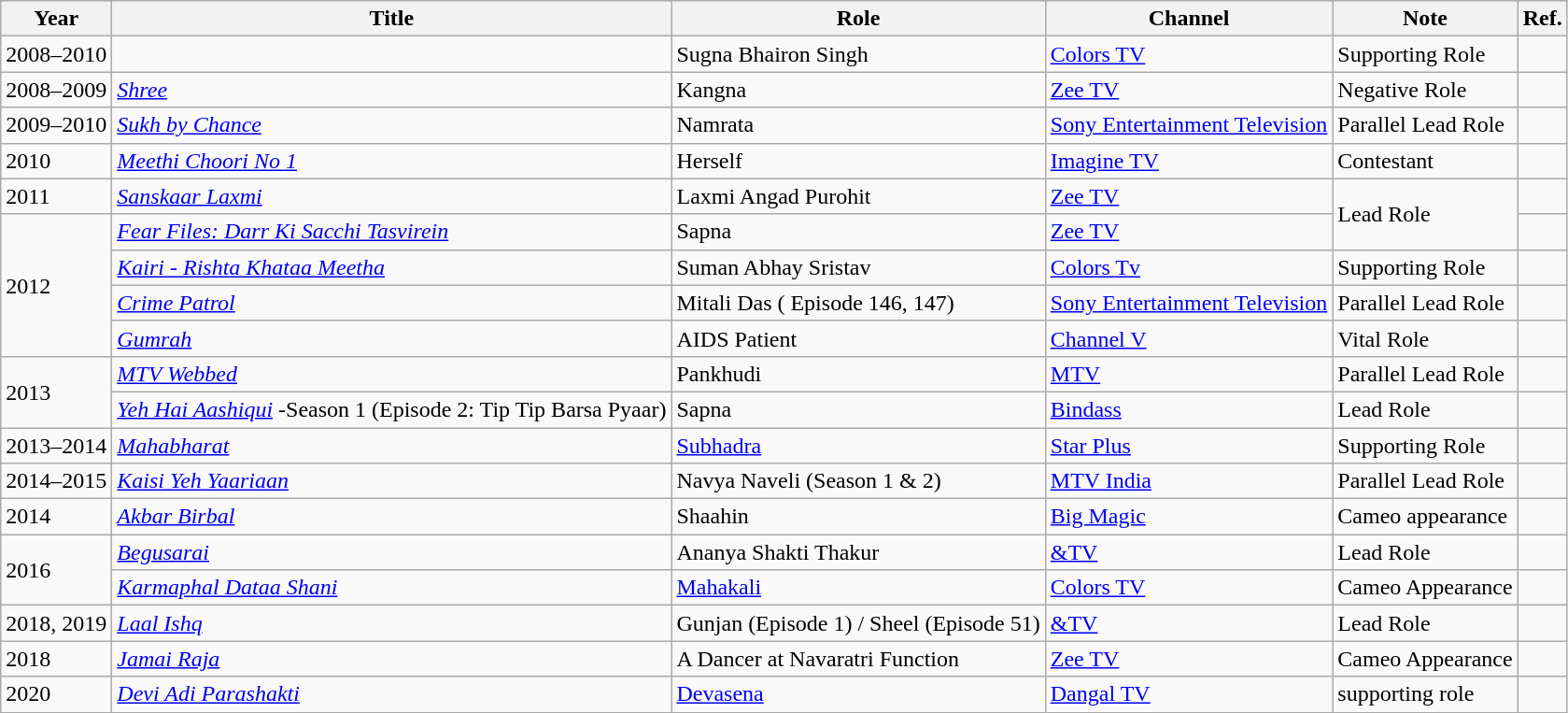<table class="wikitable mw-collapsible mw-collapsed">
<tr>
<th>Year</th>
<th>Title</th>
<th>Role</th>
<th>Channel</th>
<th>Note</th>
<th>Ref.</th>
</tr>
<tr>
<td>2008–2010</td>
<td></td>
<td>Sugna Bhairon Singh</td>
<td><a href='#'>Colors TV</a></td>
<td>Supporting Role</td>
<td></td>
</tr>
<tr>
<td>2008–2009</td>
<td><em><a href='#'>Shree</a></em></td>
<td>Kangna</td>
<td><a href='#'>Zee TV</a></td>
<td>Negative Role</td>
<td></td>
</tr>
<tr>
<td>2009–2010</td>
<td><em><a href='#'>Sukh by Chance</a></em></td>
<td>Namrata</td>
<td><a href='#'>Sony Entertainment Television</a></td>
<td>Parallel Lead Role</td>
<td></td>
</tr>
<tr>
<td>2010</td>
<td><em><a href='#'>Meethi Choori No 1</a></em></td>
<td>Herself</td>
<td><a href='#'>Imagine TV</a></td>
<td>Contestant</td>
<td></td>
</tr>
<tr>
<td>2011</td>
<td><em><a href='#'>Sanskaar Laxmi</a></em></td>
<td>Laxmi Angad Purohit</td>
<td><a href='#'>Zee TV</a></td>
<td rowspan="2">Lead Role</td>
<td></td>
</tr>
<tr>
<td rowspan="4">2012</td>
<td><em><a href='#'>Fear Files: Darr Ki Sacchi Tasvirein</a></em></td>
<td>Sapna</td>
<td><a href='#'>Zee TV</a></td>
<td></td>
</tr>
<tr>
<td><a href='#'><em>Kairi - Rishta Khataa Meetha</em></a></td>
<td>Suman Abhay Sristav</td>
<td><a href='#'>Colors Tv</a></td>
<td>Supporting Role</td>
<td></td>
</tr>
<tr>
<td><a href='#'><em>Crime Patrol</em></a></td>
<td>Mitali Das ( Episode 146, 147)</td>
<td><a href='#'>Sony Entertainment Television</a></td>
<td>Parallel Lead Role</td>
<td></td>
</tr>
<tr>
<td><a href='#'><em>Gumrah</em></a></td>
<td>AIDS Patient</td>
<td><a href='#'>Channel V</a></td>
<td>Vital Role</td>
<td></td>
</tr>
<tr>
<td rowspan="2">2013</td>
<td><em><a href='#'>MTV Webbed</a></em></td>
<td>Pankhudi</td>
<td><a href='#'>MTV</a></td>
<td>Parallel Lead Role</td>
<td></td>
</tr>
<tr>
<td><em><a href='#'>Yeh Hai Aashiqui</a></em> -Season 1 (Episode 2: Tip Tip Barsa Pyaar)</td>
<td>Sapna</td>
<td><a href='#'>Bindass</a></td>
<td>Lead Role</td>
<td></td>
</tr>
<tr>
<td>2013–2014</td>
<td><em><a href='#'>Mahabharat</a></em></td>
<td><a href='#'>Subhadra</a></td>
<td><a href='#'>Star Plus</a></td>
<td>Supporting Role</td>
<td></td>
</tr>
<tr>
<td>2014–2015</td>
<td><em><a href='#'>Kaisi Yeh Yaariaan</a></em></td>
<td>Navya Naveli (Season 1 & 2)</td>
<td><a href='#'>MTV India</a></td>
<td>Parallel Lead Role</td>
<td></td>
</tr>
<tr>
<td>2014</td>
<td><a href='#'><em>Akbar Birbal</em></a></td>
<td>Shaahin</td>
<td><a href='#'>Big Magic</a></td>
<td>Cameo appearance</td>
<td></td>
</tr>
<tr>
<td rowspan="2">2016</td>
<td><em><a href='#'>Begusarai</a></em></td>
<td>Ananya Shakti Thakur</td>
<td><a href='#'>&TV</a></td>
<td>Lead Role</td>
<td></td>
</tr>
<tr>
<td><em><a href='#'>Karmaphal Dataa Shani</a></em></td>
<td><a href='#'>Mahakali</a></td>
<td><a href='#'>Colors TV</a></td>
<td>Cameo Appearance</td>
<td></td>
</tr>
<tr>
<td>2018, 2019</td>
<td><em><a href='#'>Laal Ishq</a></em></td>
<td>Gunjan (Episode 1) / Sheel (Episode 51)</td>
<td><a href='#'>&TV</a></td>
<td>Lead Role</td>
<td></td>
</tr>
<tr>
<td>2018</td>
<td><a href='#'><em>Jamai Raja</em></a></td>
<td>A Dancer at Navaratri Function</td>
<td><a href='#'>Zee TV</a></td>
<td>Cameo Appearance</td>
<td></td>
</tr>
<tr>
<td>2020</td>
<td><em><a href='#'>Devi Adi Parashakti</a></em></td>
<td><a href='#'>Devasena</a></td>
<td><a href='#'>Dangal TV</a></td>
<td>supporting role</td>
<td></td>
</tr>
</table>
